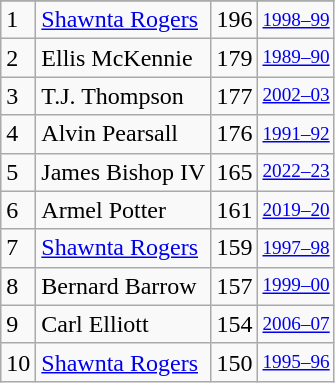<table class="wikitable">
<tr>
</tr>
<tr>
<td>1</td>
<td><a href='#'>Shawnta Rogers</a></td>
<td>196</td>
<td style="font-size:80%;"><a href='#'>1998–99</a></td>
</tr>
<tr>
<td>2</td>
<td>Ellis McKennie</td>
<td>179</td>
<td style="font-size:80%;"><a href='#'>1989–90</a></td>
</tr>
<tr>
<td>3</td>
<td>T.J. Thompson</td>
<td>177</td>
<td style="font-size:80%;"><a href='#'>2002–03</a></td>
</tr>
<tr>
<td>4</td>
<td>Alvin Pearsall</td>
<td>176</td>
<td style="font-size:80%;"><a href='#'>1991–92</a></td>
</tr>
<tr>
<td>5</td>
<td>James Bishop IV</td>
<td>165</td>
<td style="font-size:80%;"><a href='#'>2022–23</a></td>
</tr>
<tr>
<td>6</td>
<td>Armel Potter</td>
<td>161</td>
<td style="font-size:80%;"><a href='#'>2019–20</a></td>
</tr>
<tr>
<td>7</td>
<td><a href='#'>Shawnta Rogers</a></td>
<td>159</td>
<td style="font-size:80%;"><a href='#'>1997–98</a></td>
</tr>
<tr>
<td>8</td>
<td>Bernard Barrow</td>
<td>157</td>
<td style="font-size:80%;"><a href='#'>1999–00</a></td>
</tr>
<tr>
<td>9</td>
<td>Carl Elliott</td>
<td>154</td>
<td style="font-size:80%;"><a href='#'>2006–07</a></td>
</tr>
<tr>
<td>10</td>
<td><a href='#'>Shawnta Rogers</a></td>
<td>150</td>
<td style="font-size:80%;"><a href='#'>1995–96</a></td>
</tr>
</table>
